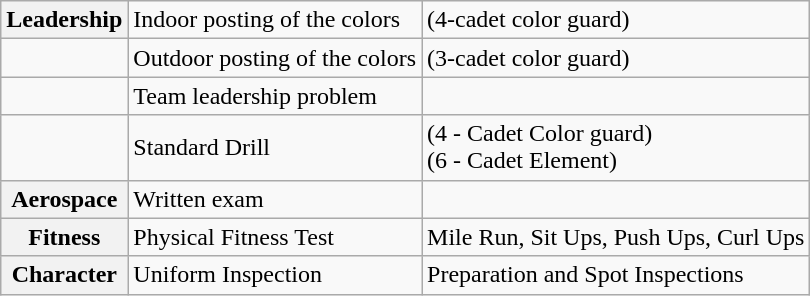<table class="wikitable">
<tr>
<th>Leadership</th>
<td>Indoor posting of the colors</td>
<td>(4-cadet color guard)</td>
</tr>
<tr>
<td></td>
<td>Outdoor posting of the colors</td>
<td>(3-cadet color guard)</td>
</tr>
<tr>
<td></td>
<td>Team leadership problem</td>
<td></td>
</tr>
<tr>
<td></td>
<td>Standard Drill</td>
<td>(4 - Cadet Color guard)<br>(6 - Cadet Element)</td>
</tr>
<tr>
<th>Aerospace</th>
<td>Written exam</td>
<td></td>
</tr>
<tr>
<th>Fitness</th>
<td>Physical Fitness Test</td>
<td>Mile Run, Sit Ups, Push Ups, Curl Ups</td>
</tr>
<tr>
<th>Character</th>
<td>Uniform Inspection</td>
<td>Preparation and Spot Inspections</td>
</tr>
</table>
